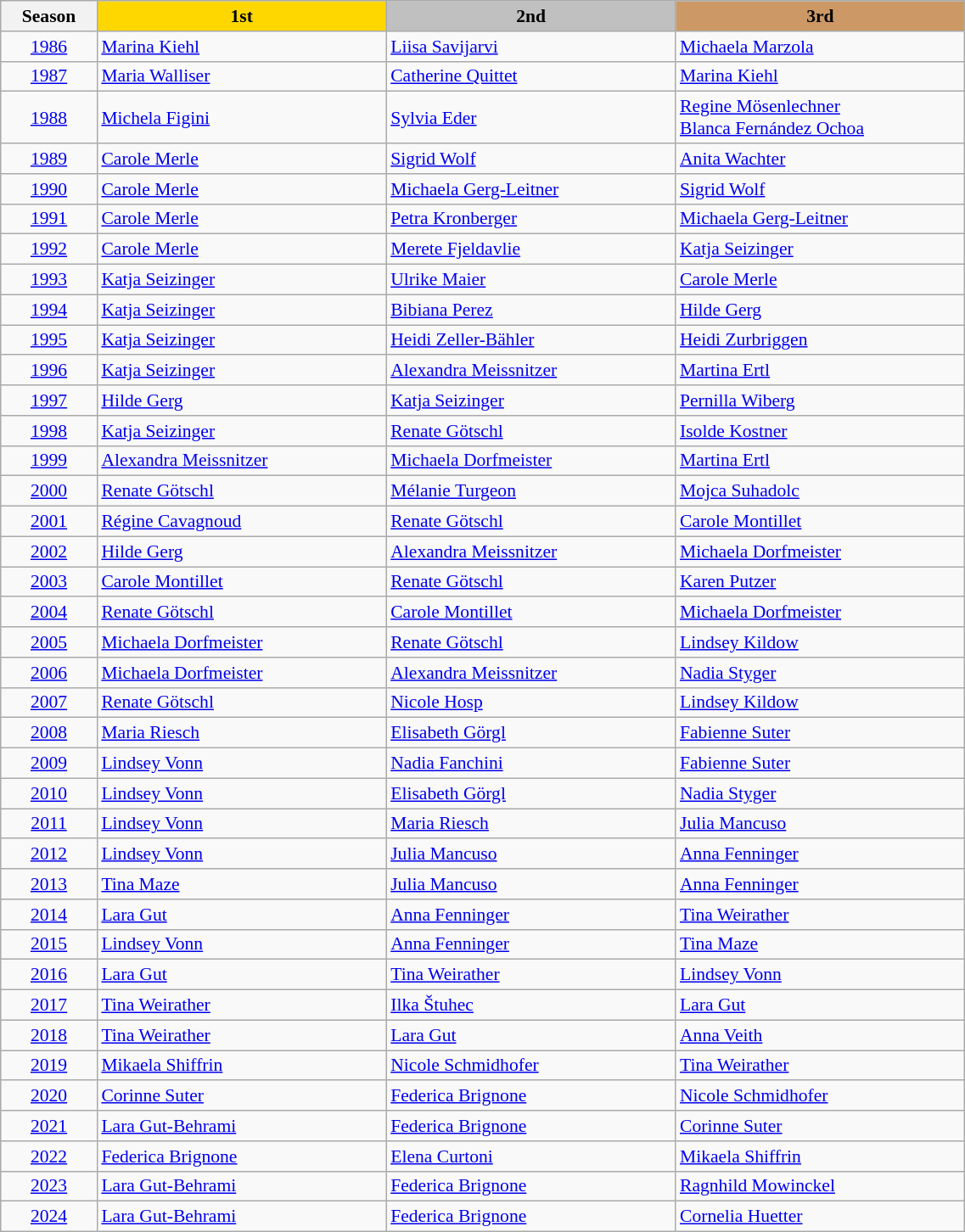<table class="wikitable sortable" width=60% style="font-size:90%; text-align:left;">
<tr>
<th style=width:10%>Season</th>
<th style="background:gold; width:30%">1st</th>
<th style="background:silver; width:30%">2nd</th>
<th style="background:#cc9966; width:30%">3rd</th>
</tr>
<tr>
<td align=center><a href='#'>1986</a></td>
<td> <a href='#'>Marina Kiehl</a></td>
<td> <a href='#'>Liisa Savijarvi</a></td>
<td> <a href='#'>Michaela Marzola</a></td>
</tr>
<tr>
<td align=center><a href='#'>1987</a></td>
<td> <a href='#'>Maria Walliser</a></td>
<td> <a href='#'>Catherine Quittet</a></td>
<td> <a href='#'>Marina Kiehl</a></td>
</tr>
<tr>
<td align=center><a href='#'>1988</a></td>
<td> <a href='#'>Michela Figini</a></td>
<td> <a href='#'>Sylvia Eder</a></td>
<td> <a href='#'>Regine Mösenlechner</a><br> <a href='#'>Blanca Fernández Ochoa</a></td>
</tr>
<tr>
<td align=center><a href='#'>1989</a></td>
<td> <a href='#'>Carole Merle</a></td>
<td> <a href='#'>Sigrid Wolf</a></td>
<td> <a href='#'>Anita Wachter</a></td>
</tr>
<tr>
<td align=center><a href='#'>1990</a></td>
<td> <a href='#'>Carole Merle</a></td>
<td> <a href='#'>Michaela Gerg-Leitner</a></td>
<td> <a href='#'>Sigrid Wolf</a></td>
</tr>
<tr>
<td align=center><a href='#'>1991</a></td>
<td> <a href='#'>Carole Merle</a></td>
<td> <a href='#'>Petra Kronberger</a></td>
<td> <a href='#'>Michaela Gerg-Leitner</a></td>
</tr>
<tr>
<td align=center><a href='#'>1992</a></td>
<td> <a href='#'>Carole Merle</a></td>
<td> <a href='#'>Merete Fjeldavlie</a></td>
<td> <a href='#'>Katja Seizinger</a></td>
</tr>
<tr>
<td align=center><a href='#'>1993</a></td>
<td> <a href='#'>Katja Seizinger</a></td>
<td> <a href='#'>Ulrike Maier</a></td>
<td> <a href='#'>Carole Merle</a></td>
</tr>
<tr>
<td align=center><a href='#'>1994</a></td>
<td> <a href='#'>Katja Seizinger</a></td>
<td> <a href='#'>Bibiana Perez</a></td>
<td> <a href='#'>Hilde Gerg</a></td>
</tr>
<tr>
<td align=center><a href='#'>1995</a></td>
<td> <a href='#'>Katja Seizinger</a></td>
<td> <a href='#'>Heidi Zeller-Bähler</a></td>
<td> <a href='#'>Heidi Zurbriggen</a></td>
</tr>
<tr>
<td align=center><a href='#'>1996</a></td>
<td> <a href='#'>Katja Seizinger</a></td>
<td> <a href='#'>Alexandra Meissnitzer</a></td>
<td> <a href='#'>Martina Ertl</a></td>
</tr>
<tr>
<td align=center><a href='#'>1997</a></td>
<td> <a href='#'>Hilde Gerg</a></td>
<td> <a href='#'>Katja Seizinger</a></td>
<td> <a href='#'>Pernilla Wiberg</a></td>
</tr>
<tr>
<td align=center><a href='#'>1998</a></td>
<td> <a href='#'>Katja Seizinger</a></td>
<td> <a href='#'>Renate Götschl</a></td>
<td> <a href='#'>Isolde Kostner</a></td>
</tr>
<tr>
<td align=center><a href='#'>1999</a></td>
<td> <a href='#'>Alexandra Meissnitzer</a></td>
<td> <a href='#'>Michaela Dorfmeister</a></td>
<td> <a href='#'>Martina Ertl</a></td>
</tr>
<tr>
<td align=center><a href='#'>2000</a></td>
<td> <a href='#'>Renate Götschl</a></td>
<td> <a href='#'>Mélanie Turgeon</a></td>
<td> <a href='#'>Mojca Suhadolc</a></td>
</tr>
<tr>
<td align=center><a href='#'>2001</a></td>
<td> <a href='#'>Régine Cavagnoud</a></td>
<td> <a href='#'>Renate Götschl</a></td>
<td> <a href='#'>Carole Montillet</a></td>
</tr>
<tr>
<td align=center><a href='#'>2002</a></td>
<td> <a href='#'>Hilde Gerg</a></td>
<td> <a href='#'>Alexandra Meissnitzer</a></td>
<td> <a href='#'>Michaela Dorfmeister</a></td>
</tr>
<tr>
<td align=center><a href='#'>2003</a></td>
<td> <a href='#'>Carole Montillet</a></td>
<td> <a href='#'>Renate Götschl</a></td>
<td> <a href='#'>Karen Putzer</a></td>
</tr>
<tr>
<td align=center><a href='#'>2004</a></td>
<td> <a href='#'>Renate Götschl</a></td>
<td> <a href='#'>Carole Montillet</a></td>
<td> <a href='#'>Michaela Dorfmeister</a></td>
</tr>
<tr>
<td align=center><a href='#'>2005</a></td>
<td> <a href='#'>Michaela Dorfmeister</a></td>
<td> <a href='#'>Renate Götschl</a></td>
<td> <a href='#'>Lindsey Kildow</a></td>
</tr>
<tr>
<td align=center><a href='#'>2006</a></td>
<td> <a href='#'>Michaela Dorfmeister</a></td>
<td> <a href='#'>Alexandra Meissnitzer</a></td>
<td> <a href='#'>Nadia Styger</a></td>
</tr>
<tr>
<td align=center><a href='#'>2007</a></td>
<td> <a href='#'>Renate Götschl</a></td>
<td> <a href='#'>Nicole Hosp</a></td>
<td> <a href='#'>Lindsey Kildow</a></td>
</tr>
<tr>
<td align=center><a href='#'>2008</a></td>
<td> <a href='#'>Maria Riesch</a></td>
<td> <a href='#'>Elisabeth Görgl</a></td>
<td> <a href='#'>Fabienne Suter</a></td>
</tr>
<tr>
<td align=center><a href='#'>2009</a></td>
<td> <a href='#'>Lindsey Vonn</a></td>
<td> <a href='#'>Nadia Fanchini</a></td>
<td> <a href='#'>Fabienne Suter</a></td>
</tr>
<tr>
<td align=center><a href='#'>2010</a></td>
<td> <a href='#'>Lindsey Vonn</a></td>
<td> <a href='#'>Elisabeth Görgl</a></td>
<td> <a href='#'>Nadia Styger</a></td>
</tr>
<tr>
<td align=center><a href='#'>2011</a></td>
<td> <a href='#'>Lindsey Vonn</a></td>
<td> <a href='#'>Maria Riesch</a></td>
<td> <a href='#'>Julia Mancuso</a></td>
</tr>
<tr>
<td align=center><a href='#'>2012</a></td>
<td> <a href='#'>Lindsey Vonn</a></td>
<td> <a href='#'>Julia Mancuso</a></td>
<td> <a href='#'>Anna Fenninger</a></td>
</tr>
<tr>
<td align=center><a href='#'>2013</a></td>
<td> <a href='#'>Tina Maze</a></td>
<td> <a href='#'>Julia Mancuso</a></td>
<td> <a href='#'>Anna Fenninger</a></td>
</tr>
<tr>
<td align=center><a href='#'>2014</a></td>
<td> <a href='#'>Lara Gut</a></td>
<td> <a href='#'>Anna Fenninger</a></td>
<td> <a href='#'>Tina Weirather</a></td>
</tr>
<tr>
<td align=center><a href='#'>2015</a></td>
<td> <a href='#'>Lindsey Vonn</a></td>
<td> <a href='#'>Anna Fenninger</a></td>
<td> <a href='#'>Tina Maze</a></td>
</tr>
<tr>
<td align=center><a href='#'>2016</a></td>
<td> <a href='#'>Lara Gut</a></td>
<td> <a href='#'>Tina Weirather</a></td>
<td> <a href='#'>Lindsey Vonn</a></td>
</tr>
<tr>
<td align=center><a href='#'>2017</a></td>
<td> <a href='#'>Tina Weirather</a></td>
<td> <a href='#'>Ilka Štuhec</a></td>
<td> <a href='#'>Lara Gut</a></td>
</tr>
<tr>
<td align=center><a href='#'>2018</a></td>
<td> <a href='#'>Tina Weirather</a></td>
<td> <a href='#'>Lara Gut</a></td>
<td> <a href='#'>Anna Veith</a></td>
</tr>
<tr>
<td align=center><a href='#'>2019</a></td>
<td> <a href='#'>Mikaela Shiffrin</a></td>
<td> <a href='#'>Nicole Schmidhofer</a></td>
<td> <a href='#'>Tina Weirather</a></td>
</tr>
<tr>
<td align=center><a href='#'>2020</a></td>
<td> <a href='#'>Corinne Suter</a></td>
<td> <a href='#'>Federica Brignone</a></td>
<td> <a href='#'>Nicole Schmidhofer</a></td>
</tr>
<tr>
<td align=center><a href='#'>2021</a></td>
<td> <a href='#'>Lara Gut-Behrami</a></td>
<td> <a href='#'>Federica Brignone</a></td>
<td> <a href='#'>Corinne Suter</a></td>
</tr>
<tr>
<td align=center><a href='#'>2022</a></td>
<td> <a href='#'>Federica Brignone</a></td>
<td> <a href='#'>Elena Curtoni</a></td>
<td> <a href='#'>Mikaela Shiffrin</a></td>
</tr>
<tr>
<td align=center><a href='#'>2023</a></td>
<td> <a href='#'>Lara Gut-Behrami</a></td>
<td> <a href='#'>Federica Brignone</a></td>
<td> <a href='#'>Ragnhild Mowinckel</a></td>
</tr>
<tr>
<td align=center><a href='#'>2024</a></td>
<td> <a href='#'>Lara Gut-Behrami</a></td>
<td> <a href='#'>Federica Brignone</a></td>
<td> <a href='#'>Cornelia Huetter</a></td>
</tr>
</table>
